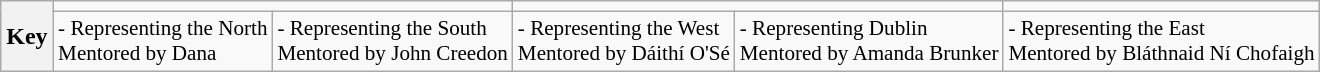<table class="wikitable">
<tr>
<th rowspan="2">Key</th>
<td colspan="2" style="font-size:88%"></td>
<td colspan="2" style="font-size:88%"></td>
<td style="font-size:88%"></td>
</tr>
<tr>
<td style="font-size:88%"> - Representing the North <br> Mentored by Dana</td>
<td style="font-size:88%"> - Representing the South <br> Mentored by John Creedon</td>
<td style="font-size:88%"> - Representing the West <br> Mentored by Dáithí O'Sé</td>
<td style="font-size:88%"> - Representing Dublin<br> Mentored by Amanda Brunker</td>
<td style="font-size:88%"> - Representing the East<br> Mentored by Bláthnaid Ní Chofaigh</td>
</tr>
</table>
